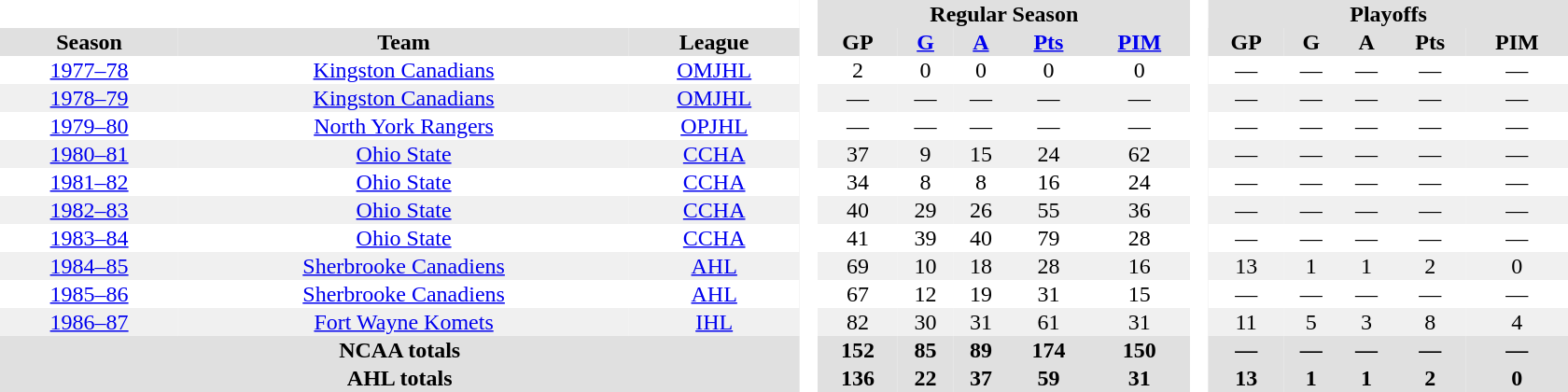<table border="0" cellpadding="1" cellspacing="0" style="text-align:center; width:70em">
<tr bgcolor="#e0e0e0">
<th colspan="3"  bgcolor="#ffffff"> </th>
<th rowspan="99" bgcolor="#ffffff"> </th>
<th colspan="5">Regular Season</th>
<th rowspan="99" bgcolor="#ffffff"> </th>
<th colspan="5">Playoffs</th>
</tr>
<tr bgcolor="#e0e0e0">
<th>Season</th>
<th>Team</th>
<th>League</th>
<th>GP</th>
<th><a href='#'>G</a></th>
<th><a href='#'>A</a></th>
<th><a href='#'>Pts</a></th>
<th><a href='#'>PIM</a></th>
<th>GP</th>
<th>G</th>
<th>A</th>
<th>Pts</th>
<th>PIM</th>
</tr>
<tr>
<td><a href='#'>1977–78</a></td>
<td><a href='#'>Kingston Canadians</a></td>
<td><a href='#'>OMJHL</a></td>
<td>2</td>
<td>0</td>
<td>0</td>
<td>0</td>
<td>0</td>
<td>—</td>
<td>—</td>
<td>—</td>
<td>—</td>
<td>—</td>
</tr>
<tr bgcolor="f0f0f0">
<td><a href='#'>1978–79</a></td>
<td><a href='#'>Kingston Canadians</a></td>
<td><a href='#'>OMJHL</a></td>
<td>—</td>
<td>—</td>
<td>—</td>
<td>—</td>
<td>—</td>
<td>—</td>
<td>—</td>
<td>—</td>
<td>—</td>
<td>—</td>
</tr>
<tr>
<td><a href='#'>1979–80</a></td>
<td><a href='#'>North York Rangers</a></td>
<td><a href='#'>OPJHL</a></td>
<td>—</td>
<td>—</td>
<td>—</td>
<td>—</td>
<td>—</td>
<td>—</td>
<td>—</td>
<td>—</td>
<td>—</td>
<td>—</td>
</tr>
<tr bgcolor="f0f0f0">
<td><a href='#'>1980–81</a></td>
<td><a href='#'>Ohio State</a></td>
<td><a href='#'>CCHA</a></td>
<td>37</td>
<td>9</td>
<td>15</td>
<td>24</td>
<td>62</td>
<td>—</td>
<td>—</td>
<td>—</td>
<td>—</td>
<td>—</td>
</tr>
<tr>
<td><a href='#'>1981–82</a></td>
<td><a href='#'>Ohio State</a></td>
<td><a href='#'>CCHA</a></td>
<td>34</td>
<td>8</td>
<td>8</td>
<td>16</td>
<td>24</td>
<td>—</td>
<td>—</td>
<td>—</td>
<td>—</td>
<td>—</td>
</tr>
<tr bgcolor="f0f0f0">
<td><a href='#'>1982–83</a></td>
<td><a href='#'>Ohio State</a></td>
<td><a href='#'>CCHA</a></td>
<td>40</td>
<td>29</td>
<td>26</td>
<td>55</td>
<td>36</td>
<td>—</td>
<td>—</td>
<td>—</td>
<td>—</td>
<td>—</td>
</tr>
<tr>
<td><a href='#'>1983–84</a></td>
<td><a href='#'>Ohio State</a></td>
<td><a href='#'>CCHA</a></td>
<td>41</td>
<td>39</td>
<td>40</td>
<td>79</td>
<td>28</td>
<td>—</td>
<td>—</td>
<td>—</td>
<td>—</td>
<td>—</td>
</tr>
<tr bgcolor="f0f0f0">
<td><a href='#'>1984–85</a></td>
<td><a href='#'>Sherbrooke Canadiens</a></td>
<td><a href='#'>AHL</a></td>
<td>69</td>
<td>10</td>
<td>18</td>
<td>28</td>
<td>16</td>
<td>13</td>
<td>1</td>
<td>1</td>
<td>2</td>
<td>0</td>
</tr>
<tr>
<td><a href='#'>1985–86</a></td>
<td><a href='#'>Sherbrooke Canadiens</a></td>
<td><a href='#'>AHL</a></td>
<td>67</td>
<td>12</td>
<td>19</td>
<td>31</td>
<td>15</td>
<td>—</td>
<td>—</td>
<td>—</td>
<td>—</td>
<td>—</td>
</tr>
<tr bgcolor="f0f0f0">
<td><a href='#'>1986–87</a></td>
<td><a href='#'>Fort Wayne Komets</a></td>
<td><a href='#'>IHL</a></td>
<td>82</td>
<td>30</td>
<td>31</td>
<td>61</td>
<td>31</td>
<td>11</td>
<td>5</td>
<td>3</td>
<td>8</td>
<td>4</td>
</tr>
<tr bgcolor="#e0e0e0">
<th colspan="3">NCAA totals</th>
<th>152</th>
<th>85</th>
<th>89</th>
<th>174</th>
<th>150</th>
<th>—</th>
<th>—</th>
<th>—</th>
<th>—</th>
<th>—</th>
</tr>
<tr bgcolor="#e0e0e0">
<th colspan="3">AHL totals</th>
<th>136</th>
<th>22</th>
<th>37</th>
<th>59</th>
<th>31</th>
<th>13</th>
<th>1</th>
<th>1</th>
<th>2</th>
<th>0</th>
</tr>
</table>
